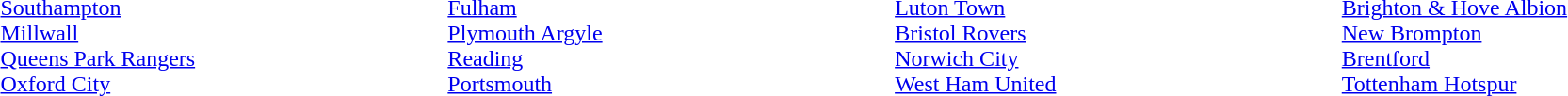<table style="width:100%;">
<tr>
<td style="vertical-align:top; width:25%;"><br><table cellspacing="0" cellpadding="0">
<tr>
<td><a href='#'>Southampton</a></td>
</tr>
<tr>
<td><a href='#'>Millwall</a></td>
</tr>
<tr>
<td><a href='#'>Queens Park Rangers</a></td>
</tr>
<tr>
<td><a href='#'>Oxford City</a></td>
</tr>
</table>
</td>
<td></td>
<td style="vertical-align:top; width:25%;"><br><table cellspacing="0" cellpadding="0">
<tr>
<td><a href='#'>Fulham</a></td>
</tr>
<tr>
<td><a href='#'>Plymouth Argyle</a></td>
</tr>
<tr>
<td><a href='#'>Reading</a></td>
</tr>
<tr>
<td><a href='#'>Portsmouth</a></td>
</tr>
</table>
</td>
<td></td>
<td style="vertical-align:top; width:25%;"><br><table cellspacing="0" cellpadding="0">
<tr>
<td><a href='#'>Luton Town</a></td>
</tr>
<tr>
<td><a href='#'>Bristol Rovers</a></td>
</tr>
<tr>
<td><a href='#'>Norwich City</a></td>
</tr>
<tr>
<td><a href='#'>West Ham United</a></td>
</tr>
</table>
</td>
<td></td>
<td style="vertical-align:top; width:25%;"><br><table cellspacing="0" cellpadding="0">
<tr>
<td><a href='#'>Brighton & Hove Albion</a></td>
</tr>
<tr>
<td><a href='#'>New Brompton</a></td>
</tr>
<tr>
<td><a href='#'>Brentford</a></td>
</tr>
<tr>
<td><a href='#'>Tottenham Hotspur</a></td>
</tr>
</table>
</td>
</tr>
</table>
